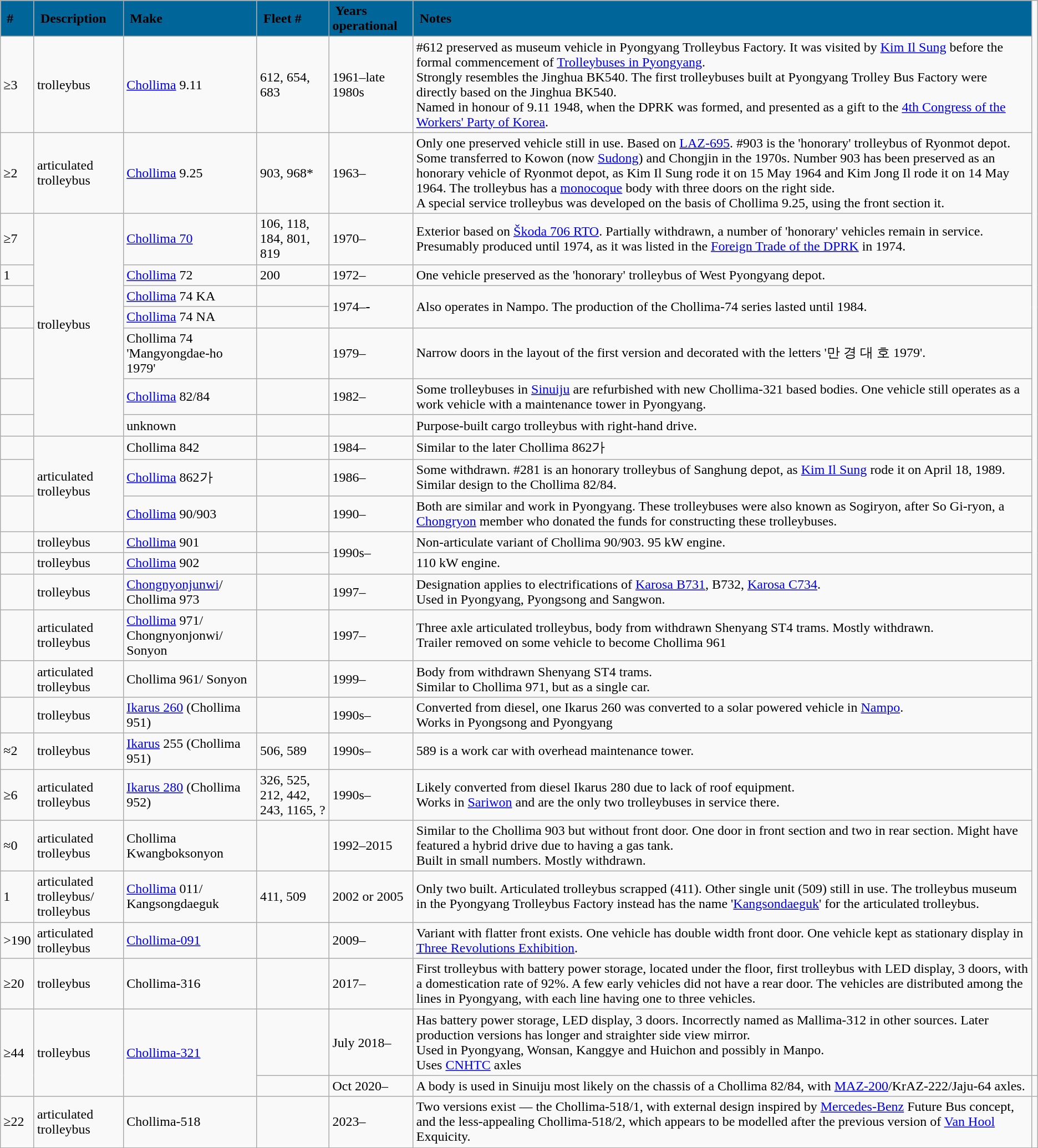<table class="wikitable" style="border-collapse: collapse;">
<tr ---- bgcolor="#006699">
<td><strong><span> #</span></strong></td>
<td><strong><span> Description </span></strong></td>
<td><strong><span> Make</span></strong></td>
<td><strong><span> Fleet #</span></strong></td>
<td><strong><span> Years operational </span></strong></td>
<td><strong><span> Notes </span></strong></td>
</tr>
<tr>
<td>≥3</td>
<td>trolleybus</td>
<td><a href='#'>Chollima</a> 9.11</td>
<td>612, 654, 683</td>
<td>1961–late 1980s</td>
<td>#612 preserved as museum vehicle in Pyongyang Trolleybus Factory. It was visited by <a href='#'>Kim Il Sung</a> before the formal commencement of <a href='#'>Trolleybuses in Pyongyang</a>.<br>Strongly resembles the Jinghua BK540. The first trolleybuses built at Pyongyang Trolley Bus Factory were directly based on the Jinghua BK540.<br>Named in honour of 9.11 1948, when the DPRK was formed, and presented as a gift to the <a href='#'>4th Congress of the Workers' Party of Korea</a>.</td>
</tr>
<tr>
<td>≥2</td>
<td>articulated trolleybus</td>
<td><a href='#'>Chollima</a> 9.25</td>
<td>903, 968*</td>
<td>1963–</td>
<td>Only one preserved vehicle still in use. Based on <a href='#'>LAZ-695</a>. #903 is the 'honorary' trolleybus of Ryonmot depot. Some transferred to Kowon (now <a href='#'>Sudong</a>) and Chongjin in the 1970s. Number 903 has been preserved as an honorary vehicle of Ryonmot depot, as Kim Il Sung rode it on 15 May 1964 and Kim Jong Il rode it on 14 May 1964. The trolleybus has a <a href='#'>monocoque</a> body with three doors on the right side.<br>A special service trolleybus was developed on the basis of Chollima 9.25, using the front section it.</td>
</tr>
<tr>
<td>≥7</td>
<td rowspan="7">trolleybus</td>
<td><a href='#'>Chollima 70</a></td>
<td>106, 118, 184, 801, 819</td>
<td>1970–</td>
<td>Exterior based on <a href='#'>Škoda 706 RTO</a>. Partially withdrawn, a number of 'honorary' vehicles remain in service. Presumably produced until 1974, as it was listed in the <a href='#'>Foreign Trade of the DPRK</a> in 1974.</td>
</tr>
<tr>
<td>1</td>
<td><a href='#'>Chollima</a> 72</td>
<td>200</td>
<td>1972–</td>
<td>One vehicle preserved as the 'honorary' trolleybus of West Pyongyang depot.</td>
</tr>
<tr>
<td></td>
<td><a href='#'>Chollima</a> 74 KA</td>
<td></td>
<td rowspan="2">1974–<strong><span>-</span></strong></td>
<td rowspan="2">Also operates in Nampo. The production of the Chollima-74 series lasted until 1984.</td>
</tr>
<tr>
<td></td>
<td><a href='#'>Chollima</a> 74 NA</td>
<td></td>
</tr>
<tr>
<td></td>
<td>Chollima 74<br>'Mangyongdae-ho 1979'</td>
<td></td>
<td>1979–</td>
<td>Narrow doors in the layout of the first version and decorated with the letters '만 경 대 호 1979'.</td>
</tr>
<tr>
<td></td>
<td><a href='#'>Chollima</a> 82/84</td>
<td></td>
<td>1982–</td>
<td>Some trolleybuses in <a href='#'>Sinuiju</a> are refurbished with new Chollima-321 based bodies. One vehicle still operates as a work vehicle with a maintenance tower in Pyongyang.</td>
</tr>
<tr>
<td></td>
<td>unknown</td>
<td></td>
<td></td>
<td>Purpose-built cargo trolleybus with right-hand drive.</td>
</tr>
<tr>
<td></td>
<td rowspan="3">articulated trolleybus</td>
<td>Chollima 842</td>
<td></td>
<td>1984–</td>
<td>Similar to the later Chollima 862가</td>
</tr>
<tr>
<td></td>
<td><a href='#'>Chollima</a> 862가</td>
<td></td>
<td>1986–</td>
<td>Some withdrawn. #281 is an honorary trolleybus of Sanghung depot, as <a href='#'>Kim Il Sung</a> rode it on April 18, 1989. Similar design to the Chollima 82/84.</td>
</tr>
<tr>
<td></td>
<td><a href='#'>Chollima</a> 90/903</td>
<td></td>
<td>1990–</td>
<td>Both are similar and work in Pyongyang. These trolleybuses were also known as Sogiryon, after So Gi-ryon, a <a href='#'>Chongryon</a> member who donated the funds for constructing these trolleybuses.</td>
</tr>
<tr>
<td></td>
<td>trolleybus</td>
<td><a href='#'>Chollima</a> 901</td>
<td></td>
<td rowspan="2">1990s–</td>
<td>Non-articulate variant of Chollima 90/903. 95 kW engine.</td>
</tr>
<tr>
<td></td>
<td>trolleybus</td>
<td><a href='#'>Chollima</a> 902</td>
<td></td>
<td>110 kW engine.</td>
</tr>
<tr>
<td></td>
<td>trolleybus</td>
<td><a href='#'>Chongnyonjunwi</a>/<br>Chollima 973</td>
<td></td>
<td>1997–</td>
<td>Designation applies to electrifications of <a href='#'>Karosa B731</a>, B732, <a href='#'>Karosa C734</a>.<br>Used in Pyongyang, Pyongsong and Sangwon.</td>
</tr>
<tr>
<td></td>
<td>articulated trolleybus</td>
<td><a href='#'>Chollima</a> 971/ Chongnyonjonwi/ Sonyon</td>
<td></td>
<td>1997–</td>
<td>Three axle articulated trolleybus, body from withdrawn Shenyang ST4 trams. Mostly withdrawn.<br>Trailer removed on some vehicle to become Chollima 961</td>
</tr>
<tr>
<td></td>
<td>articulated trolleybus</td>
<td>Chollima 961/ Sonyon</td>
<td></td>
<td>1999–</td>
<td>Body from withdrawn Shenyang ST4 trams.<br>Similar to Chollima 971, but as a single car.</td>
</tr>
<tr>
<td></td>
<td>trolleybus</td>
<td><a href='#'>Ikarus 260</a> (Chollima 951)</td>
<td></td>
<td>1990s–</td>
<td>Converted from diesel, one Ikarus 260 was converted to a solar powered vehicle in <a href='#'>Nampo</a>.<br>Works in Pyongsong and Pyongyang</td>
</tr>
<tr>
<td>≈2</td>
<td>trolleybus</td>
<td><a href='#'>Ikarus</a>  255 (Chollima 951)</td>
<td>506, 589</td>
<td>1990s–</td>
<td>589 is a work car with overhead maintenance tower.</td>
</tr>
<tr>
<td>≥6</td>
<td>articulated trolleybus</td>
<td><a href='#'>Ikarus 280</a> (Chollima 952)</td>
<td>326, 525, 212, 442, 243, 1165, ?</td>
<td>1990s–</td>
<td>Likely converted from diesel Ikarus 280 due to lack of roof equipment.<br>Works in <a href='#'>Sariwon</a> and are the only two trolleybuses in service there.</td>
</tr>
<tr>
<td>≈0</td>
<td>articulated trolleybus</td>
<td>Chollima Kwangboksonyon</td>
<td></td>
<td>1992–2015</td>
<td>Similar to the Chollima 903 but without front door. One door in front section and two in rear section. Might have featured a hybrid drive due to having a gas tank.<br>Built in small numbers. Mostly withdrawn.</td>
</tr>
<tr>
<td>1</td>
<td>articulated trolleybus/<br>trolleybus</td>
<td><a href='#'>Chollima</a> 011/ Kangsongdaeguk</td>
<td>411, 509</td>
<td>2002 or 2005</td>
<td>Only two built. Articulated trolleybus scrapped (411). Other single unit (509) still in use. The trolleybus museum in the Pyongyang Trolleybus Factory instead has the name '<a href='#'>Kangsondaeguk</a>' for the articulated trolleybus.</td>
</tr>
<tr>
<td>>190</td>
<td>articulated trolleybus</td>
<td><a href='#'>Chollima-091</a></td>
<td></td>
<td>2009–</td>
<td>Variant with flatter front exists. One vehicle has double width front door. One vehicle kept as stationary display in <a href='#'>Three Revolutions Exhibition</a>.</td>
</tr>
<tr>
<td>≥20</td>
<td>trolleybus</td>
<td>Chollima-316</td>
<td></td>
<td>2017–</td>
<td>First trolleybus with battery power storage, located under the floor, first trolleybus with LED display, 3 doors, with a domestication rate of 92%. A few early vehicles did not have a rear door. The vehicles are distributed among the lines in Pyongyang, with each line having one to three vehicles.</td>
</tr>
<tr>
<td rowspan="2">≥44 </td>
<td rowspan="2">trolleybus</td>
<td rowspan="2"><a href='#'>Chollima-321</a></td>
<td></td>
<td>July 2018–</td>
<td>Has battery power storage, LED display, 3 doors. Incorrectly named as Mallima-312 in other sources. Later production versions has longer and straighter side view mirror.<br>Used in Pyongyang, Wonsan, Kanggye and Huichon and possibly in Manpo.<br>Uses <a href='#'>CNHTC</a> axles</td>
</tr>
<tr>
<td></td>
<td>Oct 2020–</td>
<td>A body is used in Sinuiju most likely on the chassis of a Chollima 82/84, with <a href='#'>MAZ-200</a>/KrAZ-222/Jaju-64 axles.</td>
<td></td>
</tr>
<tr>
<td>≥22</td>
<td>articulated trolleybus</td>
<td>Chollima-518</td>
<td></td>
<td>2023–</td>
<td>Two versions exist — the Chollima-518/1, with external design inspired by <a href='#'>Mercedes-Benz</a> Future Bus concept, and the less-appealing Chollima-518/2, which appears to be modelled after the previous version of <a href='#'>Van Hool</a> Exquicity.</td>
</tr>
</table>
